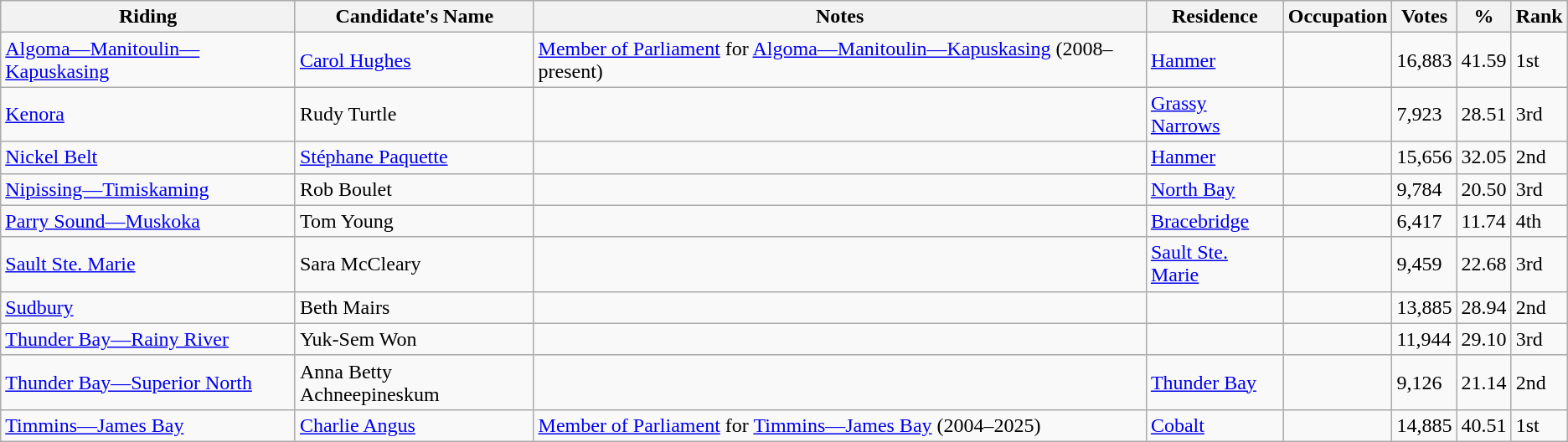<table class="wikitable sortable">
<tr>
<th>Riding<br></th>
<th>Candidate's Name</th>
<th>Notes</th>
<th>Residence</th>
<th>Occupation</th>
<th>Votes</th>
<th>%</th>
<th>Rank</th>
</tr>
<tr>
<td><a href='#'>Algoma—Manitoulin—Kapuskasing</a></td>
<td><a href='#'>Carol Hughes</a></td>
<td><a href='#'>Member of Parliament</a> for <a href='#'>Algoma—Manitoulin—Kapuskasing</a> (2008–present)</td>
<td><a href='#'>Hanmer</a></td>
<td></td>
<td>16,883</td>
<td>41.59</td>
<td>1st</td>
</tr>
<tr>
<td><a href='#'>Kenora</a></td>
<td>Rudy Turtle</td>
<td></td>
<td><a href='#'>Grassy Narrows</a></td>
<td></td>
<td>7,923</td>
<td>28.51</td>
<td>3rd</td>
</tr>
<tr>
<td><a href='#'>Nickel Belt</a></td>
<td><a href='#'>Stéphane Paquette</a></td>
<td></td>
<td><a href='#'>Hanmer</a></td>
<td></td>
<td>15,656</td>
<td>32.05</td>
<td>2nd</td>
</tr>
<tr>
<td><a href='#'>Nipissing—Timiskaming</a></td>
<td>Rob Boulet</td>
<td></td>
<td><a href='#'>North Bay</a></td>
<td></td>
<td>9,784</td>
<td>20.50</td>
<td>3rd</td>
</tr>
<tr>
<td><a href='#'>Parry Sound—Muskoka</a></td>
<td>Tom Young</td>
<td></td>
<td><a href='#'>Bracebridge</a></td>
<td></td>
<td>6,417</td>
<td>11.74</td>
<td>4th</td>
</tr>
<tr>
<td><a href='#'>Sault Ste. Marie</a></td>
<td>Sara McCleary</td>
<td></td>
<td><a href='#'>Sault Ste. Marie</a></td>
<td></td>
<td>9,459</td>
<td>22.68</td>
<td>3rd</td>
</tr>
<tr>
<td><a href='#'>Sudbury</a></td>
<td>Beth Mairs</td>
<td></td>
<td></td>
<td></td>
<td>13,885</td>
<td>28.94</td>
<td>2nd</td>
</tr>
<tr>
<td><a href='#'>Thunder Bay—Rainy River</a></td>
<td>Yuk-Sem Won</td>
<td></td>
<td></td>
<td></td>
<td>11,944</td>
<td>29.10</td>
<td>3rd</td>
</tr>
<tr>
<td><a href='#'>Thunder Bay—Superior North</a></td>
<td>Anna Betty Achneepineskum</td>
<td></td>
<td><a href='#'>Thunder Bay</a></td>
<td></td>
<td>9,126</td>
<td>21.14</td>
<td>2nd</td>
</tr>
<tr>
<td><a href='#'>Timmins—James Bay</a></td>
<td><a href='#'>Charlie Angus</a></td>
<td><a href='#'>Member of Parliament</a> for <a href='#'>Timmins—James Bay</a> (2004–2025)</td>
<td><a href='#'>Cobalt</a></td>
<td></td>
<td>14,885</td>
<td>40.51</td>
<td>1st</td>
</tr>
</table>
